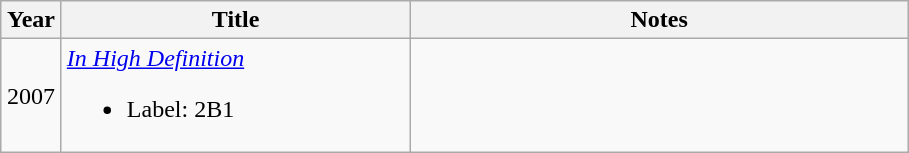<table class="wikitable">
<tr>
<th style="width:33px;">Year</th>
<th style="width:225px;">Title</th>
<th style="width:325px;">Notes</th>
</tr>
<tr>
<td style="text-align:center;">2007</td>
<td><em><a href='#'>In High Definition</a></em><br><ul><li>Label: 2B1</li></ul></td>
<td></td>
</tr>
</table>
